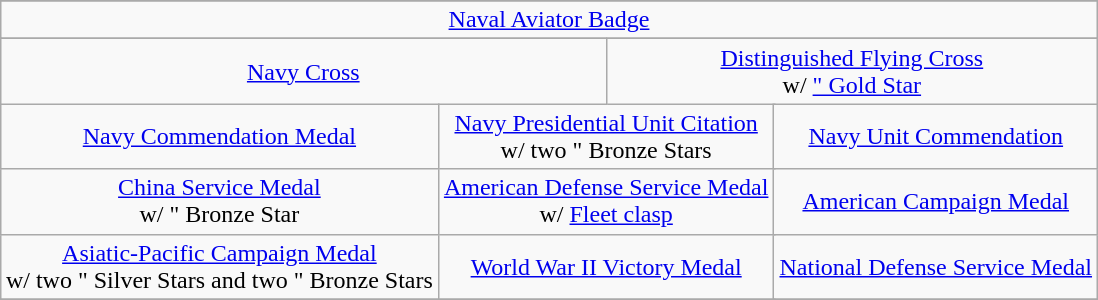<table class="wikitable" style="margin:1em auto; text-align:center;">
<tr>
</tr>
<tr>
<td colspan="12"><a href='#'>Naval Aviator Badge</a></td>
</tr>
<tr>
</tr>
<tr>
<td colspan="6"><a href='#'>Navy Cross</a></td>
<td colspan="6"><a href='#'>Distinguished Flying Cross</a><br>w/ <a href='#'>" Gold Star</a></td>
</tr>
<tr>
<td colspan="4"><a href='#'>Navy Commendation Medal</a></td>
<td colspan="4"><a href='#'>Navy Presidential Unit Citation</a><br>w/ two " Bronze Stars</td>
<td colspan="4"><a href='#'>Navy Unit Commendation</a></td>
</tr>
<tr>
<td colspan="4"><a href='#'>China Service Medal</a><br>w/ " Bronze Star</td>
<td colspan="4"><a href='#'>American Defense Service Medal</a> <br>w/ <a href='#'>Fleet clasp</a></td>
<td colspan="4"><a href='#'>American Campaign Medal</a></td>
</tr>
<tr>
<td colspan="4"><a href='#'>Asiatic-Pacific Campaign Medal</a><br>w/ two " Silver Stars and two " Bronze Stars</td>
<td colspan="4"><a href='#'>World War II Victory Medal</a></td>
<td colspan="4"><a href='#'>National Defense Service Medal</a></td>
</tr>
<tr>
</tr>
</table>
